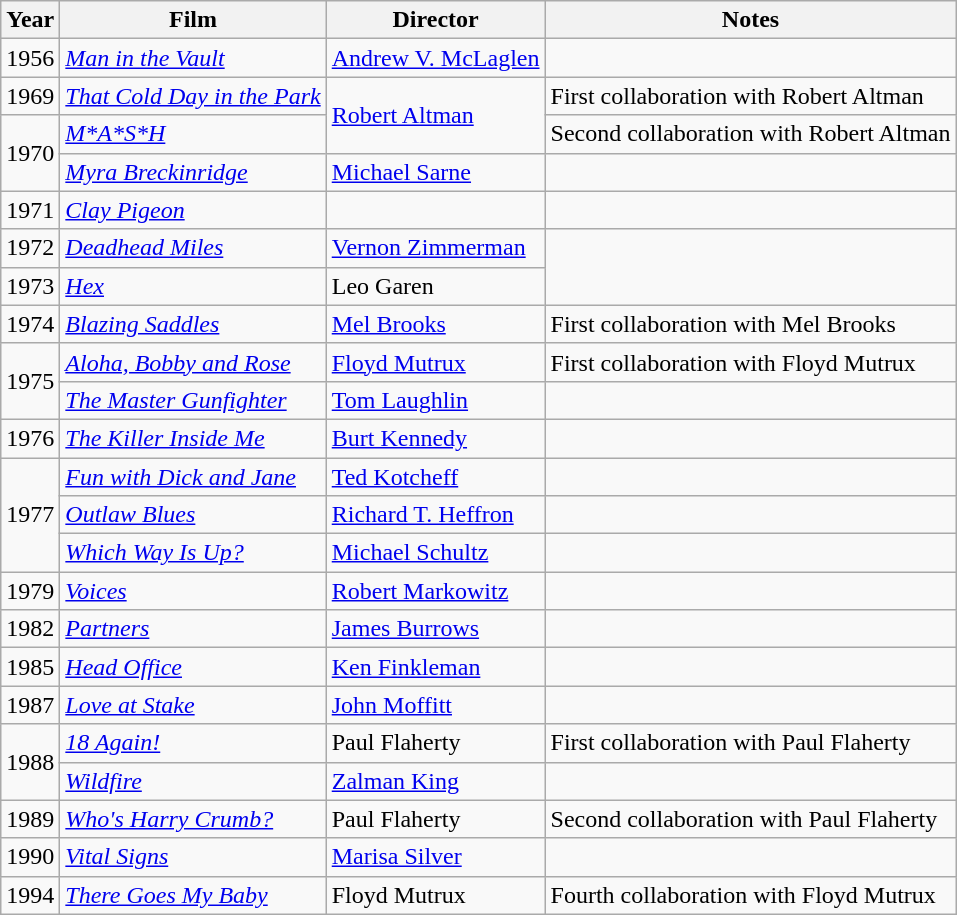<table class="wikitable">
<tr>
<th>Year</th>
<th>Film</th>
<th>Director</th>
<th>Notes</th>
</tr>
<tr>
<td>1956</td>
<td><em><a href='#'>Man in the Vault</a></em></td>
<td><a href='#'>Andrew V. McLaglen</a></td>
<td></td>
</tr>
<tr>
<td>1969</td>
<td><em><a href='#'>That Cold Day in the Park</a></em></td>
<td rowspan=2><a href='#'>Robert Altman</a></td>
<td>First collaboration with Robert Altman</td>
</tr>
<tr>
<td rowspan=2>1970</td>
<td><em><a href='#'>M*A*S*H</a></em></td>
<td>Second collaboration with Robert Altman</td>
</tr>
<tr>
<td><em><a href='#'>Myra Breckinridge</a></em></td>
<td><a href='#'>Michael Sarne</a></td>
<td></td>
</tr>
<tr>
<td>1971</td>
<td><em><a href='#'>Clay Pigeon</a></em></td>
<td></td>
<td></td>
</tr>
<tr>
<td>1972</td>
<td><em><a href='#'>Deadhead Miles</a></em></td>
<td><a href='#'>Vernon Zimmerman</a></td>
<td rowspan=2><small></small></td>
</tr>
<tr>
<td>1973</td>
<td><em><a href='#'>Hex</a></em></td>
<td>Leo Garen</td>
</tr>
<tr>
<td>1974</td>
<td><em><a href='#'>Blazing Saddles</a></em></td>
<td><a href='#'>Mel Brooks</a></td>
<td>First collaboration with Mel Brooks</td>
</tr>
<tr>
<td rowspan=2>1975</td>
<td><em><a href='#'>Aloha, Bobby and Rose</a></em></td>
<td><a href='#'>Floyd Mutrux</a></td>
<td>First collaboration with Floyd Mutrux</td>
</tr>
<tr>
<td><em><a href='#'>The Master Gunfighter</a></em></td>
<td><a href='#'>Tom Laughlin</a></td>
<td></td>
</tr>
<tr>
<td>1976</td>
<td><em><a href='#'>The Killer Inside Me</a></em></td>
<td><a href='#'>Burt Kennedy</a></td>
<td></td>
</tr>
<tr>
<td rowspan=3>1977</td>
<td><em><a href='#'>Fun with Dick and Jane</a></em></td>
<td><a href='#'>Ted Kotcheff</a></td>
<td></td>
</tr>
<tr>
<td><em><a href='#'>Outlaw Blues</a></em></td>
<td><a href='#'>Richard T. Heffron</a></td>
<td></td>
</tr>
<tr>
<td><em><a href='#'>Which Way Is Up?</a></em></td>
<td><a href='#'>Michael Schultz</a></td>
<td></td>
</tr>
<tr>
<td>1979</td>
<td><em><a href='#'>Voices</a></em></td>
<td><a href='#'>Robert Markowitz</a></td>
<td></td>
</tr>
<tr>
<td>1982</td>
<td><em><a href='#'>Partners</a></em></td>
<td><a href='#'>James Burrows</a></td>
<td></td>
</tr>
<tr>
<td>1985</td>
<td><em><a href='#'>Head Office</a></em></td>
<td><a href='#'>Ken Finkleman</a></td>
<td></td>
</tr>
<tr>
<td>1987</td>
<td><em><a href='#'>Love at Stake</a></em></td>
<td><a href='#'>John Moffitt</a></td>
<td></td>
</tr>
<tr>
<td rowspan=2>1988</td>
<td><em><a href='#'>18 Again!</a></em></td>
<td>Paul Flaherty</td>
<td>First collaboration with Paul Flaherty</td>
</tr>
<tr>
<td><em><a href='#'>Wildfire</a></em></td>
<td><a href='#'>Zalman King</a></td>
<td></td>
</tr>
<tr>
<td>1989</td>
<td><em><a href='#'>Who's Harry Crumb?</a></em></td>
<td>Paul Flaherty</td>
<td>Second collaboration with Paul Flaherty</td>
</tr>
<tr>
<td>1990</td>
<td><em><a href='#'>Vital Signs</a></em></td>
<td><a href='#'>Marisa Silver</a></td>
<td></td>
</tr>
<tr>
<td>1994</td>
<td><em><a href='#'>There Goes My Baby</a></em></td>
<td>Floyd Mutrux</td>
<td>Fourth collaboration with Floyd Mutrux</td>
</tr>
</table>
